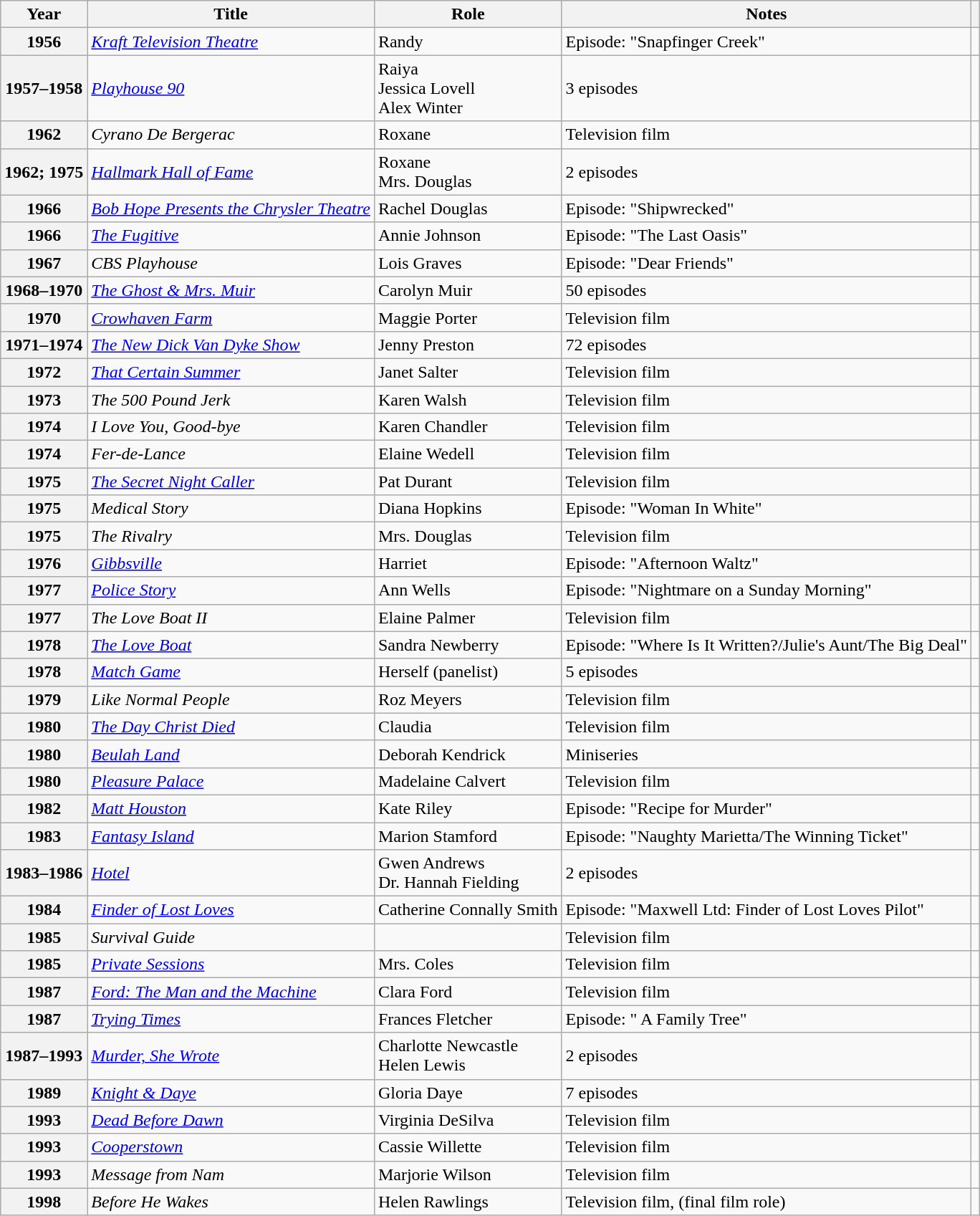<table class="wikitable plainrowheaders sortable" style="margin-right: 0;">
<tr>
<th scope="col">Year</th>
<th scope="col">Title</th>
<th scope="col">Role</th>
<th scope="col" class="unsortable">Notes</th>
<th scope="col" class="unsortable"></th>
</tr>
<tr>
<th scope="row">1956</th>
<td><em><a href='#'>Kraft Television Theatre</a></em></td>
<td>Randy</td>
<td>Episode: "Snapfinger Creek"</td>
<td align=center></td>
</tr>
<tr>
<th scope="row">1957–1958</th>
<td><em><a href='#'>Playhouse 90</a></em></td>
<td>Raiya<br>Jessica Lovell<br>Alex Winter</td>
<td>3 episodes</td>
<td align=center></td>
</tr>
<tr>
<th scope="row">1962</th>
<td><em>Cyrano De Bergerac</em></td>
<td>Roxane</td>
<td>Television film</td>
<td align=center></td>
</tr>
<tr>
<th scope="row">1962; 1975</th>
<td><em><a href='#'>Hallmark Hall of Fame</a></em></td>
<td>Roxane<br>Mrs. Douglas</td>
<td>2 episodes</td>
<td align=center></td>
</tr>
<tr>
<th scope="row">1966</th>
<td><em><a href='#'>Bob Hope Presents the Chrysler Theatre</a></em></td>
<td>Rachel Douglas</td>
<td>Episode: "Shipwrecked"</td>
<td align=center></td>
</tr>
<tr>
<th scope="row">1966</th>
<td><em><a href='#'>The Fugitive</a></em></td>
<td>Annie Johnson</td>
<td>Episode: "The Last Oasis"</td>
<td align=center></td>
</tr>
<tr>
<th scope="row">1967</th>
<td><em>CBS Playhouse</em></td>
<td>Lois Graves</td>
<td>Episode: "Dear Friends"</td>
<td align=center></td>
</tr>
<tr>
<th scope="row">1968–1970</th>
<td><em><a href='#'>The Ghost & Mrs. Muir</a></em></td>
<td>Carolyn Muir</td>
<td>50 episodes</td>
<td align=center></td>
</tr>
<tr>
<th scope="row">1970</th>
<td><em><a href='#'>Crowhaven Farm</a></em></td>
<td>Maggie Porter</td>
<td>Television film</td>
<td align=center></td>
</tr>
<tr>
<th scope="row">1971–1974</th>
<td><em><a href='#'>The New Dick Van Dyke Show</a></em></td>
<td>Jenny Preston</td>
<td>72 episodes</td>
<td align=center></td>
</tr>
<tr>
<th scope="row">1972</th>
<td><em><a href='#'>That Certain Summer</a></em></td>
<td>Janet Salter</td>
<td>Television film</td>
<td align=center></td>
</tr>
<tr>
<th scope="row">1973</th>
<td><em>The 500 Pound Jerk</em></td>
<td>Karen Walsh</td>
<td>Television film</td>
<td align=center></td>
</tr>
<tr>
<th scope="row">1974</th>
<td><em>I Love You, Good-bye</em></td>
<td>Karen Chandler</td>
<td>Television film</td>
<td align=center></td>
</tr>
<tr>
<th scope="row">1974</th>
<td><em>Fer-de-Lance</em></td>
<td>Elaine Wedell</td>
<td>Television film</td>
<td align=center></td>
</tr>
<tr>
<th scope="row">1975</th>
<td><em><a href='#'>The Secret Night Caller</a></em></td>
<td>Pat Durant</td>
<td>Television film</td>
<td align=center></td>
</tr>
<tr>
<th scope="row">1975</th>
<td><em>Medical Story</em></td>
<td>Diana Hopkins</td>
<td>Episode: "Woman In White"</td>
<td align=center></td>
</tr>
<tr>
<th scope="row">1975</th>
<td><em>The Rivalry</em></td>
<td>Mrs. Douglas</td>
<td>Television film</td>
<td align=center></td>
</tr>
<tr>
<th scope="row">1976</th>
<td><em><a href='#'>Gibbsville</a></em></td>
<td>Harriet</td>
<td>Episode: "Afternoon Waltz"</td>
<td align=center></td>
</tr>
<tr>
<th scope="row">1977</th>
<td><em><a href='#'>Police Story</a></em></td>
<td>Ann Wells</td>
<td>Episode: "Nightmare on a Sunday Morning"</td>
<td align=center></td>
</tr>
<tr>
<th scope="row">1977</th>
<td><em>The Love Boat II</em></td>
<td>Elaine Palmer</td>
<td>Television film</td>
<td align=center></td>
</tr>
<tr>
<th scope="row">1978</th>
<td><em><a href='#'>The Love Boat</a></em></td>
<td>Sandra Newberry</td>
<td>Episode: "Where Is It Written?/Julie's Aunt/The Big Deal"</td>
<td align=center></td>
</tr>
<tr>
<th scope="row">1978</th>
<td><em><a href='#'>Match Game</a></em></td>
<td>Herself (panelist)</td>
<td>5 episodes</td>
<td align=center></td>
</tr>
<tr>
<th scope="row">1979</th>
<td><em>Like Normal People</em></td>
<td>Roz Meyers</td>
<td>Television film</td>
<td align=center></td>
</tr>
<tr>
<th scope="row">1980</th>
<td><em><a href='#'>The Day Christ Died</a></em></td>
<td>Claudia</td>
<td>Television film</td>
<td align=center></td>
</tr>
<tr>
<th scope="row">1980</th>
<td><em><a href='#'>Beulah Land</a></em></td>
<td>Deborah Kendrick</td>
<td>Miniseries</td>
<td align=center></td>
</tr>
<tr>
<th scope="row">1980</th>
<td><em><a href='#'>Pleasure Palace</a></em></td>
<td>Madelaine Calvert</td>
<td>Television film</td>
<td align=center></td>
</tr>
<tr>
<th scope="row">1982</th>
<td><em><a href='#'>Matt Houston</a></em></td>
<td>Kate Riley</td>
<td>Episode: "Recipe for Murder"</td>
<td align=center></td>
</tr>
<tr>
<th scope="row">1983</th>
<td><em><a href='#'>Fantasy Island</a></em></td>
<td>Marion Stamford</td>
<td>Episode: "Naughty Marietta/The Winning Ticket"</td>
<td align=center></td>
</tr>
<tr>
<th scope="row">1983–1986</th>
<td><em><a href='#'>Hotel</a></em></td>
<td>Gwen Andrews<br>Dr. Hannah Fielding</td>
<td>2 episodes</td>
<td align=center></td>
</tr>
<tr>
<th scope="row">1984</th>
<td><em><a href='#'>Finder of Lost Loves</a></em></td>
<td>Catherine Connally Smith</td>
<td>Episode: "Maxwell Ltd: Finder of Lost Loves Pilot"</td>
<td align=center></td>
</tr>
<tr>
<th scope="row">1985</th>
<td><em>Survival Guide</em></td>
<td></td>
<td>Television film</td>
<td align=center></td>
</tr>
<tr>
<th scope="row">1985</th>
<td><em><a href='#'>Private Sessions</a></em></td>
<td>Mrs. Coles</td>
<td>Television film</td>
<td align=center></td>
</tr>
<tr>
<th scope="row">1987</th>
<td><em><a href='#'>Ford: The Man and the Machine</a></em></td>
<td>Clara Ford</td>
<td>Television film</td>
<td align=center></td>
</tr>
<tr>
<th scope="row">1987</th>
<td><em><a href='#'>Trying Times</a></em></td>
<td>Frances Fletcher</td>
<td>Episode: " A Family Tree"</td>
<td align=center></td>
</tr>
<tr>
<th scope="row">1987–1993</th>
<td><em><a href='#'>Murder, She Wrote</a></em></td>
<td>Charlotte Newcastle<br>Helen Lewis</td>
<td>2 episodes</td>
<td align=center></td>
</tr>
<tr>
<th scope="row">1989</th>
<td><em><a href='#'>Knight & Daye</a></em></td>
<td>Gloria Daye</td>
<td>7 episodes</td>
<td align=center></td>
</tr>
<tr>
<th scope="row">1993</th>
<td><em><a href='#'>Dead Before Dawn</a></em></td>
<td>Virginia DeSilva</td>
<td>Television film</td>
<td align=center></td>
</tr>
<tr>
<th scope="row">1993</th>
<td><em><a href='#'>Cooperstown</a></em></td>
<td>Cassie Willette</td>
<td>Television film</td>
<td align=center></td>
</tr>
<tr>
<th scope="row">1993</th>
<td><em>Message from Nam</em></td>
<td>Marjorie Wilson</td>
<td>Television film</td>
<td align=center></td>
</tr>
<tr>
<th scope="row">1998</th>
<td><em>Before He Wakes</em></td>
<td>Helen Rawlings</td>
<td>Television film, (final film role)</td>
<td align=center></td>
</tr>
</table>
